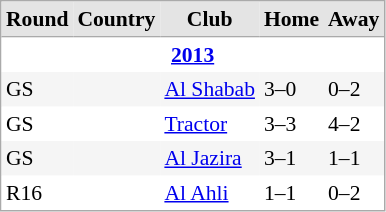<table align=left cellspacing="0" cellpadding="3" style="border:1px solid #AAAAAA;font-size:90%">
<tr bgcolor="#E4E4E4">
<th style="border-bottom:1px solid #AAAAAA">Round</th>
<th style="border-bottom:1px solid #AAAAAA">Country</th>
<th style="border-bottom:1px solid #AAAAAA">Club</th>
<th style="border-bottom:1px solid #AAAAAA" align="center">Home</th>
<th style="border-bottom:1px solid #AAAAAA" align="center">Away</th>
</tr>
<tr>
<th colspan="5" bgcolor="FFFFFF"><a href='#'>2013</a></th>
</tr>
<tr style="background:#F5F5F5;">
<td>GS</td>
<td></td>
<td><a href='#'>Al Shabab</a></td>
<td>3–0</td>
<td>0–2</td>
</tr>
<tr style="background:#FFFFFF;">
<td>GS</td>
<td></td>
<td><a href='#'>Tractor</a></td>
<td>3–3</td>
<td>4–2</td>
</tr>
<tr style="background:#F5F5F5;">
<td>GS</td>
<td></td>
<td><a href='#'>Al Jazira</a></td>
<td>3–1</td>
<td>1–1</td>
</tr>
<tr style="background:#FFFFFF;">
<td>R16</td>
<td></td>
<td><a href='#'>Al Ahli</a></td>
<td>1–1</td>
<td>0–2</td>
</tr>
</table>
